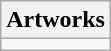<table class="wikitable collapsible collapsed">
<tr>
<th>Artworks</th>
</tr>
<tr>
<td></td>
</tr>
</table>
